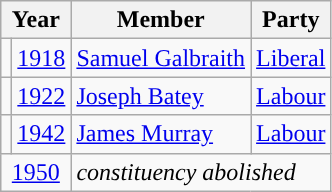<table class="wikitable">
<tr>
<th colspan="2">Year</th>
<th>Member</th>
<th>Party</th>
</tr>
<tr>
<td style="color:inherit;background-color: "></td>
<td><a href='#'>1918</a></td>
<td><a href='#'>Samuel Galbraith</a></td>
<td><a href='#'>Liberal</a></td>
</tr>
<tr>
<td style="color:inherit;background-color: "></td>
<td><a href='#'>1922</a></td>
<td><a href='#'>Joseph Batey</a></td>
<td><a href='#'>Labour</a></td>
</tr>
<tr>
<td style="color:inherit;background-color: "></td>
<td><a href='#'>1942</a></td>
<td><a href='#'>James Murray</a></td>
<td><a href='#'>Labour</a></td>
</tr>
<tr>
<td colspan="2" align="center"><a href='#'>1950</a></td>
<td colspan="2"><em>constituency abolished</em></td>
</tr>
</table>
